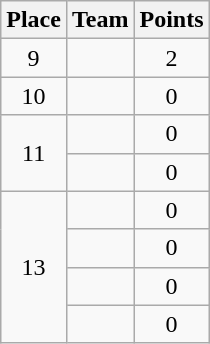<table class="wikitable" style="text-align:center; padding-bottom:0;">
<tr>
<th>Place</th>
<th style="text-align:left;">Team</th>
<th>Points</th>
</tr>
<tr>
<td>9</td>
<td align=left></td>
<td>2</td>
</tr>
<tr>
<td>10</td>
<td align=left></td>
<td>0</td>
</tr>
<tr>
<td rowspan=2>11</td>
<td align=left></td>
<td>0</td>
</tr>
<tr>
<td align=left></td>
<td>0</td>
</tr>
<tr>
<td rowspan=4>13</td>
<td align=left></td>
<td>0</td>
</tr>
<tr>
<td align=left></td>
<td>0</td>
</tr>
<tr>
<td align=left></td>
<td>0</td>
</tr>
<tr>
<td align=left></td>
<td>0</td>
</tr>
</table>
